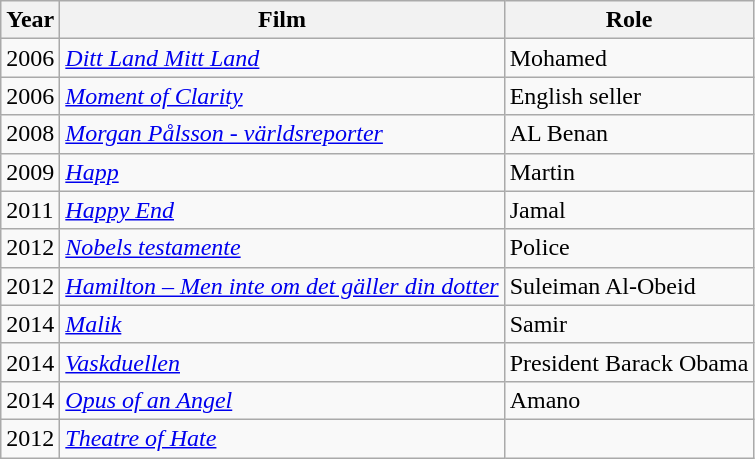<table class=wikitable>
<tr>
<th>Year</th>
<th>Film</th>
<th>Role</th>
</tr>
<tr>
<td rowspan=1>2006</td>
<td><em><a href='#'>Ditt Land Mitt Land</a></em></td>
<td>Mohamed</td>
</tr>
<tr>
<td rowspan=1>2006</td>
<td><em><a href='#'>Moment of Clarity</a></em></td>
<td>English seller</td>
</tr>
<tr>
<td rowspan=1>2008</td>
<td><em><a href='#'>Morgan Pålsson - världsreporter</a></em></td>
<td>AL Benan</td>
</tr>
<tr>
<td rowspan=1>2009</td>
<td><em><a href='#'>Happ</a></em></td>
<td>Martin</td>
</tr>
<tr>
<td rowspan=1>2011</td>
<td><em><a href='#'>Happy End</a></em></td>
<td>Jamal</td>
</tr>
<tr>
<td rowspan=1>2012</td>
<td><em><a href='#'>Nobels testamente</a></em></td>
<td>Police</td>
</tr>
<tr>
<td rowspan=1>2012</td>
<td><em><a href='#'>Hamilton – Men inte om det gäller din dotter</a></em></td>
<td>Suleiman Al-Obeid</td>
</tr>
<tr>
<td rowspan=1>2014</td>
<td><em><a href='#'>Malik</a></em></td>
<td>Samir</td>
</tr>
<tr>
<td rowspan=1>2014</td>
<td><em><a href='#'>Vaskduellen</a></em></td>
<td>President Barack Obama</td>
</tr>
<tr>
<td rowspan=1>2014</td>
<td><em><a href='#'>Opus of an Angel</a></em></td>
<td>Amano</td>
</tr>
<tr>
<td rowspan=2>2012</td>
<td><em><a href='#'>Theatre of Hate</a></em></td>
<td></td>
</tr>
</table>
